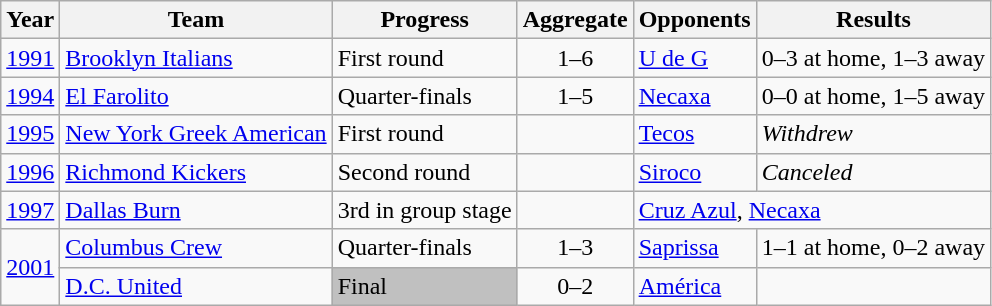<table class="wikitable">
<tr>
<th>Year</th>
<th>Team</th>
<th>Progress</th>
<th>Aggregate</th>
<th>Opponents</th>
<th>Results</th>
</tr>
<tr>
<td><a href='#'>1991</a></td>
<td><a href='#'>Brooklyn Italians</a></td>
<td>First round</td>
<td align=center>1–6</td>
<td> <a href='#'>U de G</a></td>
<td>0–3 at home, 1–3 away</td>
</tr>
<tr>
<td><a href='#'>1994</a></td>
<td><a href='#'>El Farolito</a></td>
<td>Quarter-finals</td>
<td align=center>1–5</td>
<td> <a href='#'>Necaxa</a></td>
<td>0–0 at home, 1–5 away</td>
</tr>
<tr>
<td><a href='#'>1995</a></td>
<td><a href='#'>New York Greek American</a></td>
<td>First round</td>
<td></td>
<td> <a href='#'>Tecos</a></td>
<td><em>Withdrew</em></td>
</tr>
<tr>
<td><a href='#'>1996</a></td>
<td><a href='#'>Richmond Kickers</a></td>
<td>Second round</td>
<td></td>
<td> <a href='#'>Siroco</a></td>
<td><em>Canceled</em></td>
</tr>
<tr>
<td><a href='#'>1997</a></td>
<td><a href='#'>Dallas Burn</a></td>
<td>3rd in group stage</td>
<td></td>
<td colspan="2"> <a href='#'>Cruz Azul</a>,  <a href='#'>Necaxa</a></td>
</tr>
<tr>
<td rowspan="2"><a href='#'>2001</a></td>
<td><a href='#'>Columbus Crew</a></td>
<td>Quarter-finals</td>
<td align=center>1–3</td>
<td> <a href='#'>Saprissa</a></td>
<td>1–1 at home, 0–2 away</td>
</tr>
<tr>
<td><a href='#'>D.C. United</a></td>
<td bgcolor=silver>Final</td>
<td align=center>0–2</td>
<td> <a href='#'>América</a></td>
<td></td>
</tr>
</table>
